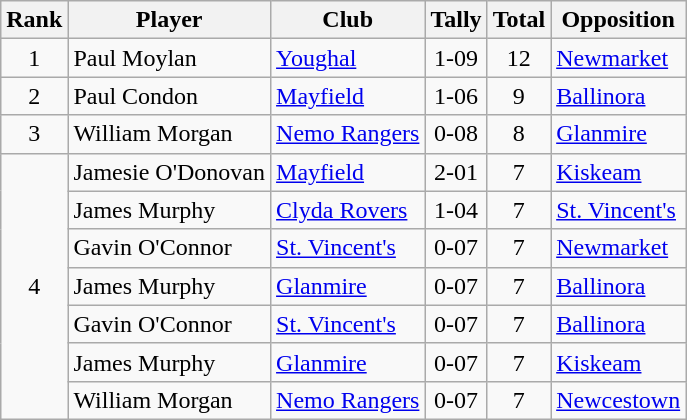<table class="wikitable">
<tr>
<th>Rank</th>
<th>Player</th>
<th>Club</th>
<th>Tally</th>
<th>Total</th>
<th>Opposition</th>
</tr>
<tr>
<td rowspan="1" style="text-align:center;">1</td>
<td>Paul Moylan</td>
<td><a href='#'>Youghal</a></td>
<td align=center>1-09</td>
<td align=center>12</td>
<td><a href='#'>Newmarket</a></td>
</tr>
<tr>
<td rowspan="1" style="text-align:center;">2</td>
<td>Paul Condon</td>
<td><a href='#'>Mayfield</a></td>
<td align=center>1-06</td>
<td align=center>9</td>
<td><a href='#'>Ballinora</a></td>
</tr>
<tr>
<td rowspan="1" style="text-align:center;">3</td>
<td>William Morgan</td>
<td><a href='#'>Nemo Rangers</a></td>
<td align=center>0-08</td>
<td align=center>8</td>
<td><a href='#'>Glanmire</a></td>
</tr>
<tr>
<td rowspan="7" style="text-align:center;">4</td>
<td>Jamesie O'Donovan</td>
<td><a href='#'>Mayfield</a></td>
<td align=center>2-01</td>
<td align=center>7</td>
<td><a href='#'>Kiskeam</a></td>
</tr>
<tr>
<td>James Murphy</td>
<td><a href='#'>Clyda Rovers</a></td>
<td align=center>1-04</td>
<td align=center>7</td>
<td><a href='#'>St. Vincent's</a></td>
</tr>
<tr>
<td>Gavin O'Connor</td>
<td><a href='#'>St. Vincent's</a></td>
<td align=center>0-07</td>
<td align=center>7</td>
<td><a href='#'>Newmarket</a></td>
</tr>
<tr>
<td>James Murphy</td>
<td><a href='#'>Glanmire</a></td>
<td align=center>0-07</td>
<td align=center>7</td>
<td><a href='#'>Ballinora</a></td>
</tr>
<tr>
<td>Gavin O'Connor</td>
<td><a href='#'>St. Vincent's</a></td>
<td align=center>0-07</td>
<td align=center>7</td>
<td><a href='#'>Ballinora</a></td>
</tr>
<tr>
<td>James Murphy</td>
<td><a href='#'>Glanmire</a></td>
<td align=center>0-07</td>
<td align=center>7</td>
<td><a href='#'>Kiskeam</a></td>
</tr>
<tr>
<td>William Morgan</td>
<td><a href='#'>Nemo Rangers</a></td>
<td align=center>0-07</td>
<td align=center>7</td>
<td><a href='#'>Newcestown</a></td>
</tr>
</table>
